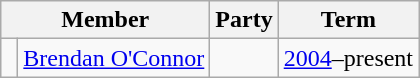<table class="wikitable">
<tr>
<th colspan="2">Member</th>
<th>Party</th>
<th>Term</th>
</tr>
<tr>
<td> </td>
<td><a href='#'>Brendan O'Connor</a></td>
<td></td>
<td><a href='#'>2004</a>–present</td>
</tr>
</table>
